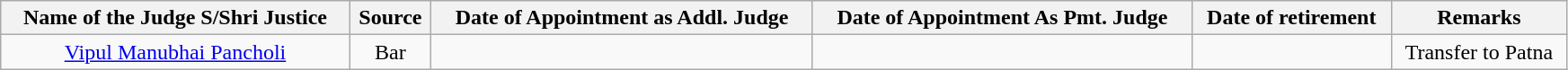<table class="wikitable sortable static-row-numbers static-row-header" style="text-align:center" width="92%">
<tr>
<th>Name of the Judge S/Shri Justice</th>
<th>Source</th>
<th>Date of Appointment as Addl. Judge</th>
<th>Date of Appointment As Pmt. Judge</th>
<th>Date of retirement</th>
<th>Remarks</th>
</tr>
<tr>
<td><a href='#'>Vipul Manubhai Pancholi</a></td>
<td>Bar</td>
<td></td>
<td></td>
<td></td>
<td>Transfer to Patna</td>
</tr>
</table>
